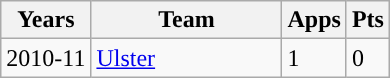<table class="wikitable" style="text-align:left;">
<tr>
<th>Years</th>
<th width=120px>Team</th>
<th>Apps</th>
<th>Pts</th>
</tr>
<tr>
<td>2010-11</td>
<td><a href='#'>Ulster</a></td>
<td>1</td>
<td>0</td>
</tr>
</table>
